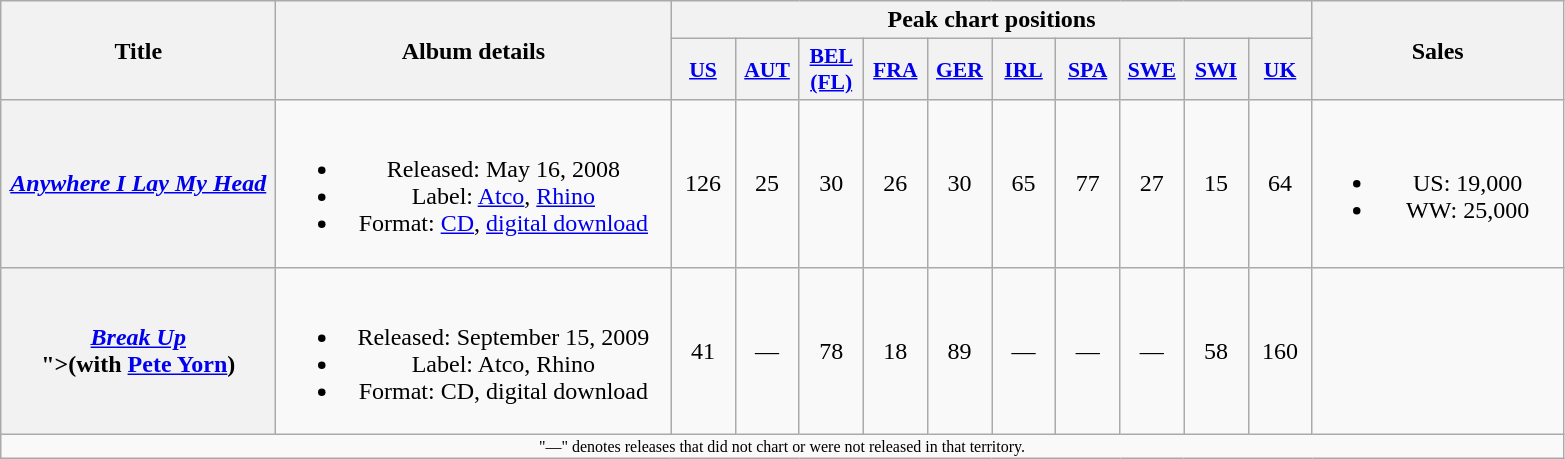<table class="wikitable plainrowheaders" style="text-align:center;">
<tr>
<th scope="col" rowspan="2" style="width:11em;">Title</th>
<th scope="col" rowspan="2" style="width:16em;">Album details</th>
<th scope="col" colspan="10">Peak chart positions</th>
<th scope="col" rowspan="2" style="width:10em;">Sales</th>
</tr>
<tr>
<th scope="col" style="width:2.5em;font-size:90%;"><a href='#'>US</a><br></th>
<th scope="col" style="width:2.5em;font-size:90%;"><a href='#'>AUT</a><br></th>
<th scope="col" style="width:2.5em;font-size:90%;"><a href='#'>BEL<br>(FL)</a><br></th>
<th scope="col" style="width:2.5em;font-size:90%;"><a href='#'>FRA</a> <br></th>
<th scope="col" style="width:2.5em;font-size:90%;"><a href='#'>GER</a><br></th>
<th scope="col" style="width:2.5em;font-size:90%;"><a href='#'>IRL</a><br></th>
<th scope="col" style="width:2.5em;font-size:90%;"><a href='#'>SPA</a><br></th>
<th scope="col" style="width:2.5em;font-size:90%;"><a href='#'>SWE</a><br></th>
<th scope="col" style="width:2.5em;font-size:90%;"><a href='#'>SWI</a><br></th>
<th scope="col" style="width:2.5em;font-size:90%;"><a href='#'>UK</a><br></th>
</tr>
<tr>
<th scope="row"><em><a href='#'>Anywhere I Lay My Head</a></em></th>
<td><br><ul><li>Released: May 16, 2008</li><li>Label: <a href='#'>Atco</a>, <a href='#'>Rhino</a></li><li>Format: <a href='#'>CD</a>, <a href='#'>digital download</a></li></ul></td>
<td>126</td>
<td>25</td>
<td>30</td>
<td>26</td>
<td>30</td>
<td>65</td>
<td>77</td>
<td>27</td>
<td>15</td>
<td>64</td>
<td><br><ul><li>US: 19,000</li><li>WW: 25,000</li></ul></td>
</tr>
<tr>
<th scope="row"><em><a href='#'>Break Up</a></em><br><span>">(with <a href='#'>Pete Yorn</a>)</span></th>
<td><br><ul><li>Released: September 15, 2009</li><li>Label: Atco, Rhino</li><li>Format: CD, digital download</li></ul></td>
<td>41</td>
<td>—</td>
<td>78</td>
<td>18</td>
<td>89</td>
<td>—</td>
<td>—</td>
<td>—</td>
<td>58</td>
<td>160</td>
<td></td>
</tr>
<tr>
<td colspan="14" style="text-align:center; font-size:8pt;">"—" denotes releases that did not chart or were not released in that territory.</td>
</tr>
</table>
